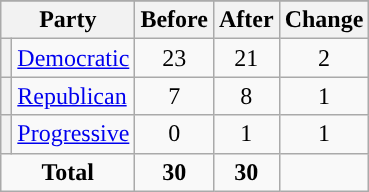<table class="wikitable" style="text-align:center;">
<tr>
</tr>
<tr>
<th colspan=2>Party</th>
<th>Before</th>
<th>After</th>
<th>Change</th>
</tr>
<tr>
<th style="background-color:"></th>
<td style="text-align:left;"><a href='#'>Democratic</a></td>
<td>23</td>
<td>21</td>
<td> 2</td>
</tr>
<tr>
<th style="background-color:"></th>
<td style="text-align:left;"><a href='#'>Republican</a></td>
<td>7</td>
<td>8</td>
<td> 1</td>
</tr>
<tr>
<th style="background-color:"></th>
<td style="text-align:left;"><a href='#'>Progressive</a></td>
<td>0</td>
<td>1</td>
<td> 1</td>
</tr>
<tr>
<td colspan=2><strong>Total</strong></td>
<td><strong>30</strong></td>
<td><strong>30</strong></td>
<td></td>
</tr>
</table>
